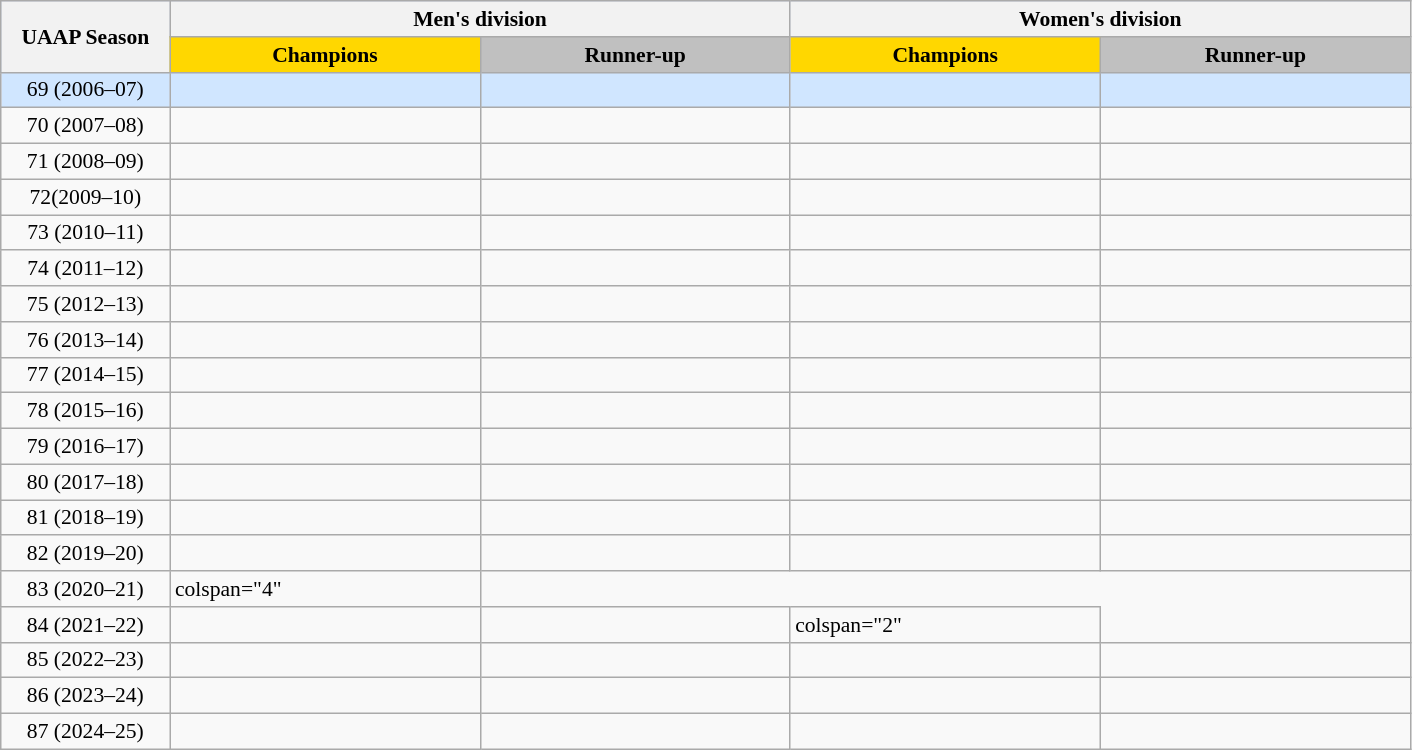<table class="wikitable" style="font-size:90%;">
<tr bgcolor="#c1d8ff">
<th rowspan=2 width=12%>UAAP Season</th>
<th colspan=2>Men's division</th>
<th colspan=2>Women's division</th>
</tr>
<tr>
<th ! width=200px style="background:gold;">Champions</th>
<th ! width=200px style="background:silver;">Runner-up</th>
<th ! width=200px style="background:gold;">Champions</th>
<th ! width=200px style="background:silver;">Runner-up</th>
</tr>
<tr bgcolor="#D0E6FF">
<td align=center>69 (2006–07)</td>
<td></td>
<td></td>
<td></td>
<td></td>
</tr>
<tr>
<td align=center>70 (2007–08)</td>
<td></td>
<td></td>
<td></td>
<td></td>
</tr>
<tr>
<td align=center>71 (2008–09)</td>
<td></td>
<td></td>
<td></td>
<td></td>
</tr>
<tr>
<td align=center>72(2009–10)</td>
<td></td>
<td></td>
<td></td>
<td></td>
</tr>
<tr>
<td align=center>73 (2010–11)</td>
<td></td>
<td></td>
<td></td>
<td></td>
</tr>
<tr>
<td align=center>74 (2011–12)</td>
<td></td>
<td></td>
<td></td>
<td></td>
</tr>
<tr>
<td align=center>75 (2012–13)</td>
<td></td>
<td></td>
<td></td>
<td></td>
</tr>
<tr>
<td align=center>76 (2013–14)</td>
<td></td>
<td></td>
<td></td>
<td></td>
</tr>
<tr>
<td align=center>77 (2014–15)</td>
<td></td>
<td></td>
<td></td>
<td></td>
</tr>
<tr>
<td align=center>78 (2015–16)</td>
<td></td>
<td></td>
<td></td>
<td></td>
</tr>
<tr>
<td align=center>79 (2016–17)</td>
<td></td>
<td></td>
<td></td>
<td></td>
</tr>
<tr>
<td align=center>80 (2017–18)</td>
<td></td>
<td></td>
<td> </td>
<td></td>
</tr>
<tr>
<td align=center>81 (2018–19)</td>
<td></td>
<td></td>
<td></td>
<td></td>
</tr>
<tr>
<td align=center>82 (2019–20)</td>
<td></td>
<td></td>
<td></td>
<td></td>
</tr>
<tr>
<td align=center>83 (2020–21)</td>
<td>colspan="4" </td>
</tr>
<tr>
<td align=center>84 (2021–22)</td>
<td></td>
<td></td>
<td>colspan="2" </td>
</tr>
<tr>
<td align=center>85 (2022–23)</td>
<td></td>
<td></td>
<td></td>
<td></td>
</tr>
<tr>
<td align=center>86 (2023–24)</td>
<td></td>
<td></td>
<td></td>
<td></td>
</tr>
<tr>
<td align=center>87 (2024–25)</td>
<td></td>
<td></td>
<td></td>
<td></td>
</tr>
</table>
